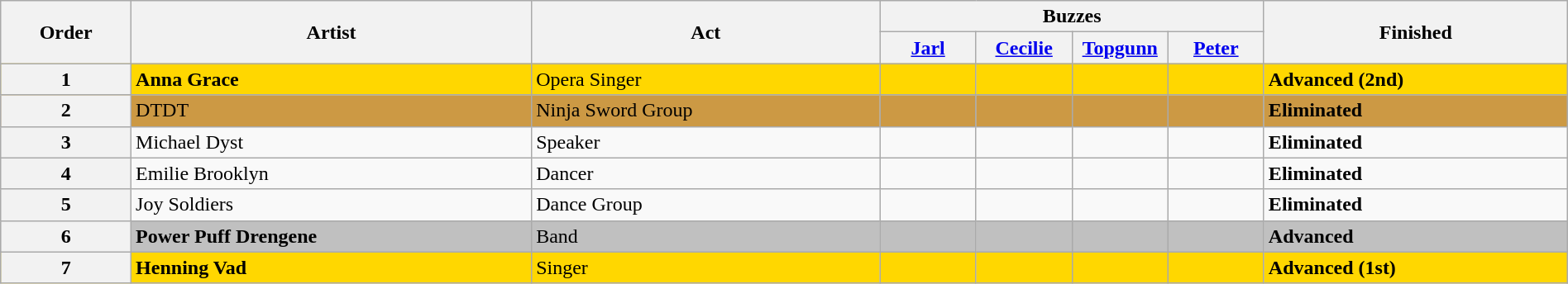<table class="wikitable sortable" width="100%">
<tr>
<th rowspan="2">Order</th>
<th rowspan="2" class="unsortable">Artist</th>
<th rowspan="2" class="unsortable">Act</th>
<th colspan="4" class="unsortable">Buzzes</th>
<th rowspan="2">Finished</th>
</tr>
<tr>
<th width="70"><a href='#'>Jarl</a></th>
<th width="70"><a href='#'>Cecilie</a></th>
<th width="70"><a href='#'>Topgunn</a></th>
<th width="70"><a href='#'>Peter</a></th>
</tr>
<tr style="background:gold">
<th>1</th>
<td><strong>Anna Grace</strong></td>
<td>Opera Singer</td>
<td></td>
<td></td>
<td></td>
<td></td>
<td><strong>Advanced</strong> <strong>(2nd)</strong></td>
</tr>
<tr style="background:#c94;">
<th>2</th>
<td>DTDT</td>
<td>Ninja Sword Group</td>
<td></td>
<td></td>
<td></td>
<td align="center"></td>
<td><strong>Eliminated</strong></td>
</tr>
<tr>
<th>3</th>
<td>Michael Dyst</td>
<td>Speaker</td>
<td></td>
<td></td>
<td></td>
<td></td>
<td><strong>Eliminated</strong></td>
</tr>
<tr>
<th>4</th>
<td>Emilie Brooklyn</td>
<td>Dancer</td>
<td></td>
<td></td>
<td></td>
<td></td>
<td><strong>Eliminated</strong></td>
</tr>
<tr>
<th>5</th>
<td>Joy Soldiers</td>
<td>Dance Group</td>
<td></td>
<td></td>
<td></td>
<td></td>
<td><strong>Eliminated</strong></td>
</tr>
<tr style="background:silver;">
<th>6</th>
<td><strong>Power Puff Drengene</strong></td>
<td>Band</td>
<td align="center"></td>
<td align="center"></td>
<td align="center"></td>
<td></td>
<td><strong>Advanced</strong></td>
</tr>
<tr style="background:gold;">
<th>7</th>
<td><strong>Henning Vad</strong></td>
<td>Singer</td>
<td></td>
<td></td>
<td></td>
<td></td>
<td><strong>Advanced</strong> <strong>(1st)</strong></td>
</tr>
</table>
